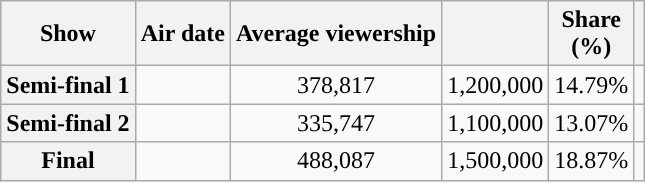<table class="wikitable plainrowheaders" style="text-align:center">
<tr>
<th>Show</th>
<th>Air date</th>
<th>Average viewership</th>
<th></th>
<th>Share<br>(%)</th>
<th></th>
</tr>
<tr>
<th scope="row">Semi-final 1</th>
<td></td>
<td>378,817</td>
<td>1,200,000</td>
<td>14.79%</td>
<td></td>
</tr>
<tr>
<th scope="row">Semi-final 2</th>
<td></td>
<td>335,747</td>
<td>1,100,000</td>
<td>13.07%</td>
<td></td>
</tr>
<tr>
<th scope="row">Final</th>
<td></td>
<td>488,087</td>
<td>1,500,000</td>
<td>18.87%</td>
<td></td>
</tr>
</table>
